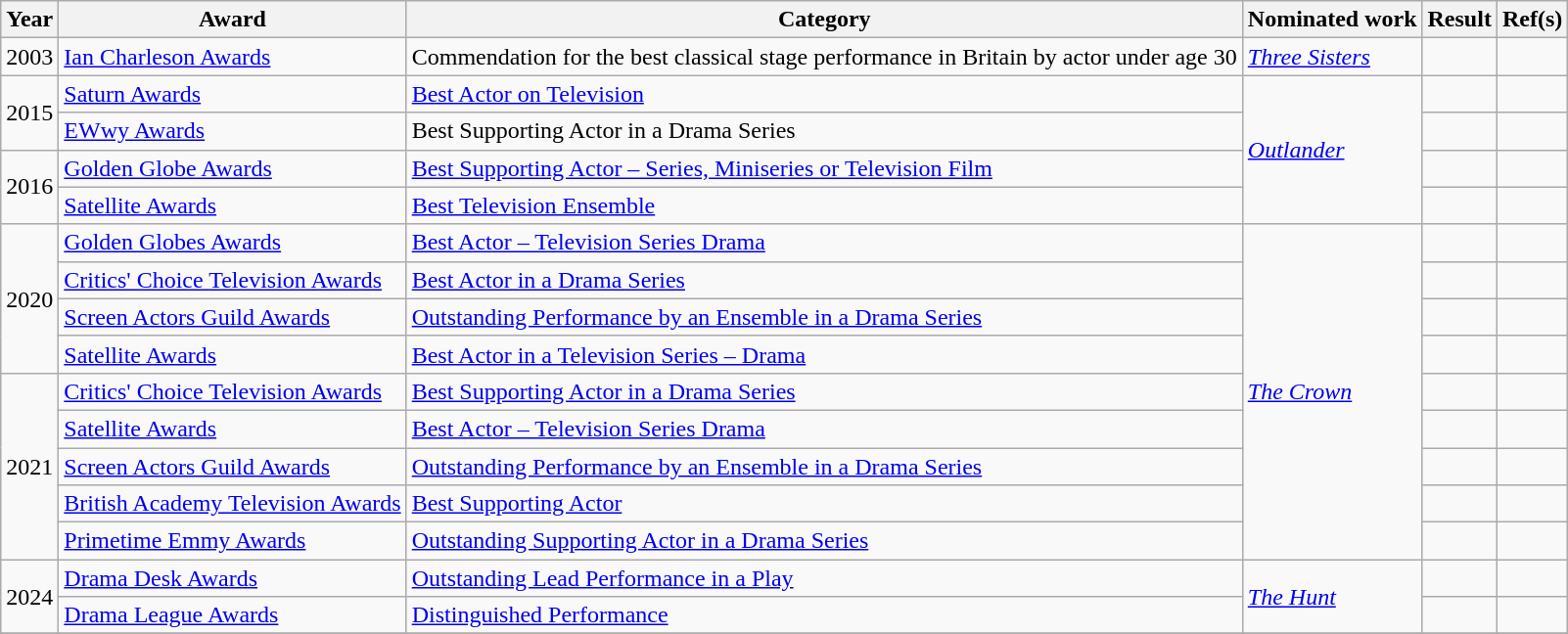<table class = "wikitable sortable">
<tr>
<th>Year</th>
<th>Award</th>
<th>Category</th>
<th>Nominated work</th>
<th>Result</th>
<th>Ref(s)</th>
</tr>
<tr>
<td>2003</td>
<td><a href='#'>Ian Charleson Awards</a></td>
<td>Commendation for the best classical stage performance in Britain by actor under age 30</td>
<td><em><a href='#'>Three Sisters</a></em></td>
<td></td>
<td></td>
</tr>
<tr>
<td rowspan="2">2015</td>
<td><a href='#'>Saturn Awards</a></td>
<td><a href='#'>Best Actor on Television</a></td>
<td rowspan="4"><em><a href='#'>Outlander</a></em></td>
<td></td>
<td></td>
</tr>
<tr>
<td><a href='#'>EWwy Awards</a></td>
<td>Best Supporting Actor in a Drama Series</td>
<td></td>
<td></td>
</tr>
<tr>
<td rowspan="2">2016</td>
<td><a href='#'>Golden Globe Awards</a></td>
<td><a href='#'>Best Supporting Actor – Series, Miniseries or Television Film</a></td>
<td></td>
<td></td>
</tr>
<tr>
<td><a href='#'>Satellite Awards</a></td>
<td><a href='#'>Best Television Ensemble</a></td>
<td></td>
<td></td>
</tr>
<tr>
<td rowspan="4">2020</td>
<td><a href='#'>Golden Globes Awards</a></td>
<td><a href='#'>Best Actor – Television Series Drama</a></td>
<td rowspan="9"><em><a href='#'>The Crown</a></em></td>
<td></td>
<td></td>
</tr>
<tr>
<td><a href='#'>Critics' Choice Television Awards</a></td>
<td><a href='#'>Best Actor in a Drama Series</a></td>
<td></td>
<td></td>
</tr>
<tr>
<td><a href='#'>Screen Actors Guild Awards</a></td>
<td><a href='#'>Outstanding Performance by an Ensemble in a Drama Series</a></td>
<td></td>
<td></td>
</tr>
<tr>
<td><a href='#'>Satellite Awards</a></td>
<td><a href='#'>Best Actor in a Television Series – Drama</a></td>
<td></td>
<td></td>
</tr>
<tr>
<td rowspan="5">2021</td>
<td><a href='#'>Critics' Choice Television Awards</a></td>
<td><a href='#'>Best Supporting Actor in a Drama Series</a></td>
<td></td>
<td></td>
</tr>
<tr>
<td><a href='#'>Satellite Awards</a></td>
<td><a href='#'>Best Actor – Television Series Drama</a></td>
<td></td>
<td></td>
</tr>
<tr>
<td><a href='#'>Screen Actors Guild Awards</a></td>
<td><a href='#'>Outstanding Performance by an Ensemble in a Drama Series</a></td>
<td></td>
<td></td>
</tr>
<tr>
<td><a href='#'>British Academy Television Awards</a></td>
<td><a href='#'>Best Supporting Actor</a></td>
<td></td>
<td></td>
</tr>
<tr>
<td><a href='#'>Primetime Emmy Awards</a></td>
<td><a href='#'>Outstanding Supporting Actor in a Drama Series</a></td>
<td></td>
<td></td>
</tr>
<tr>
<td rowspan="2">2024</td>
<td><a href='#'>Drama Desk Awards</a></td>
<td><a href='#'>Outstanding Lead Performance in a Play</a></td>
<td rowspan="2"><em><a href='#'>The Hunt</a></em></td>
<td></td>
<td></td>
</tr>
<tr>
<td><a href='#'>Drama League Awards</a></td>
<td><a href='#'>Distinguished Performance</a></td>
<td></td>
<td></td>
</tr>
<tr>
</tr>
</table>
